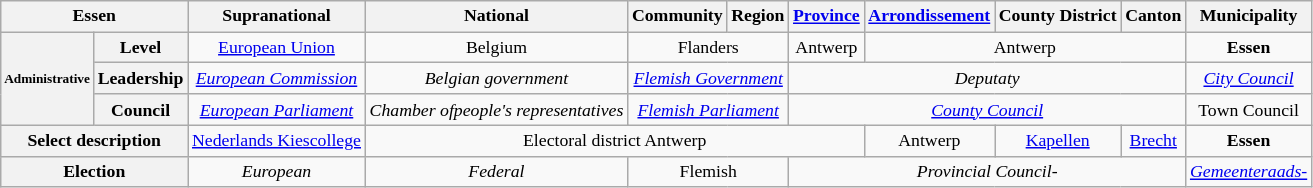<table class="wikitable" style="font-size:74%; text-align:center;">
<tr>
<th colspan="2">Essen</th>
<th>Supranational</th>
<th colspan="2">National</th>
<th>Community</th>
<th>Region</th>
<th><a href='#'>Province</a></th>
<th><a href='#'>Arrondissement</a></th>
<th>County District</th>
<th>Canton</th>
<th>Municipality</th>
</tr>
<tr>
<th rowspan="3" ! style="font-size:75%;">Administrative</th>
<th>Level</th>
<td><a href='#'>European Union</a></td>
<td colspan="2">Belgium</td>
<td colspan="2">Flanders</td>
<td>Antwerp</td>
<td colspan="3">Antwerp</td>
<td><strong>Essen</strong></td>
</tr>
<tr>
<th>Leadership</th>
<td><em><a href='#'>European Commission</a></em></td>
<td colspan="2"><em>Belgian government</em></td>
<td colspan="2"><em><a href='#'>Flemish Government</a></em></td>
<td colspan="4"><em>Deputaty</em></td>
<td><em><a href='#'>City Council</a></em></td>
</tr>
<tr>
<th>Council</th>
<td><em><a href='#'>European Parliament</a></em></td>
<td><em>Chamber ofpeople's representatives</em></td>
<td colspan="3"><em><a href='#'>Flemish Parliament</a></em></td>
<td colspan="4"><em><a href='#'>County Council</a></em></td>
<td>Town Council</td>
</tr>
<tr>
<th colspan="2">Select description</th>
<td><a href='#'>Nederlands Kiescollege</a></td>
<td colspan="5">Electoral district Antwerp</td>
<td>Antwerp</td>
<td><a href='#'>Kapellen</a></td>
<td><a href='#'>Brecht</a></td>
<td><strong>Essen</strong></td>
</tr>
<tr>
<th colspan="2">Election</th>
<td><em>European</em></td>
<td colspan="2"><em>Federal</em></td>
<td colspan="2">Flemish</td>
<td colspan="4"><em>Provincial Council-</em></td>
<td><em><a href='#'>Gemeenteraads-</a></em></td>
</tr>
</table>
